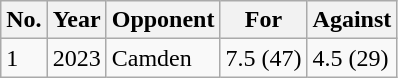<table class="wikitable sortable">
<tr>
<th>No.</th>
<th>Year</th>
<th>Opponent</th>
<th>For</th>
<th>Against</th>
</tr>
<tr>
<td>1</td>
<td>2023</td>
<td>Camden</td>
<td>7.5 (47)</td>
<td>4.5 (29)</td>
</tr>
</table>
